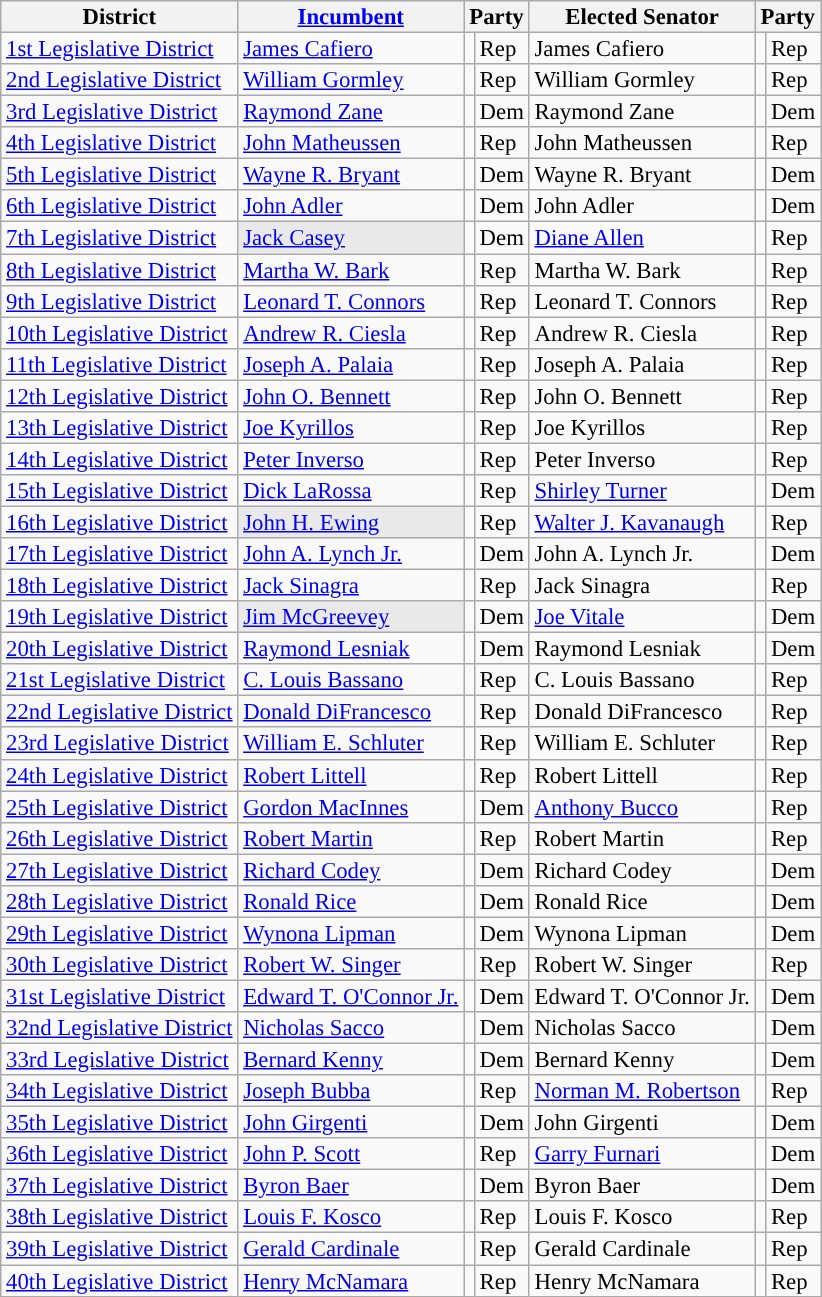<table class="sortable wikitable" style="font-size:95%;line-height:14px;">
<tr>
<th>District</th>
<th class="unsortable"><a href='#'>Incumbent</a></th>
<th colspan="2">Party</th>
<th class="unsortable">Elected Senator</th>
<th colspan="2">Party</th>
</tr>
<tr>
<td><a href='#'>1st Legislative District</a></td>
<td><a href='#'>James Cafiero</a></td>
<td style="background:"></td>
<td>Rep</td>
<td>James Cafiero</td>
<td style="background:"></td>
<td>Rep</td>
</tr>
<tr>
<td><a href='#'>2nd Legislative District</a></td>
<td><a href='#'>William Gormley</a></td>
<td style="background:"></td>
<td>Rep</td>
<td>William Gormley</td>
<td style="background:"></td>
<td>Rep</td>
</tr>
<tr>
<td><a href='#'>3rd Legislative District</a></td>
<td><a href='#'>Raymond Zane</a></td>
<td style="background:"></td>
<td>Dem</td>
<td>Raymond Zane</td>
<td style="background:"></td>
<td>Dem</td>
</tr>
<tr>
<td><a href='#'>4th Legislative District</a></td>
<td><a href='#'>John Matheussen</a></td>
<td style="background:"></td>
<td>Rep</td>
<td>John Matheussen</td>
<td style="background:"></td>
<td>Rep</td>
</tr>
<tr>
<td><a href='#'>5th Legislative District</a></td>
<td><a href='#'>Wayne R. Bryant</a></td>
<td style="background:"></td>
<td>Dem</td>
<td>Wayne R. Bryant</td>
<td style="background:"></td>
<td>Dem</td>
</tr>
<tr>
<td><a href='#'>6th Legislative District</a></td>
<td><a href='#'>John Adler</a></td>
<td style="background:"></td>
<td>Dem</td>
<td>John Adler</td>
<td style="background:"></td>
<td>Dem</td>
</tr>
<tr>
<td><a href='#'>7th Legislative District</a></td>
<td style="background:#E9E9E9;"><a href='#'>Jack Casey</a></td>
<td style="background:"></td>
<td>Dem</td>
<td><a href='#'>Diane Allen</a></td>
<td style="background:"></td>
<td>Rep</td>
</tr>
<tr>
<td><a href='#'>8th Legislative District</a></td>
<td><a href='#'>Martha W. Bark</a></td>
<td style="background:"></td>
<td>Rep</td>
<td>Martha W. Bark</td>
<td style="background:"></td>
<td>Rep</td>
</tr>
<tr>
<td><a href='#'>9th Legislative District</a></td>
<td><a href='#'>Leonard T. Connors</a></td>
<td style="background:"></td>
<td>Rep</td>
<td>Leonard T. Connors</td>
<td style="background:"></td>
<td>Rep</td>
</tr>
<tr>
<td><a href='#'>10th Legislative District</a></td>
<td><a href='#'>Andrew R. Ciesla</a></td>
<td style="background:"></td>
<td>Rep</td>
<td>Andrew R. Ciesla</td>
<td style="background:"></td>
<td>Rep</td>
</tr>
<tr>
<td><a href='#'>11th Legislative District</a></td>
<td><a href='#'>Joseph A. Palaia</a></td>
<td style="background:"></td>
<td>Rep</td>
<td>Joseph A. Palaia</td>
<td style="background:"></td>
<td>Rep</td>
</tr>
<tr>
<td><a href='#'>12th Legislative District</a></td>
<td><a href='#'>John O. Bennett</a></td>
<td style="background:"></td>
<td>Rep</td>
<td>John O. Bennett</td>
<td style="background:"></td>
<td>Rep</td>
</tr>
<tr>
<td><a href='#'>13th Legislative District</a></td>
<td><a href='#'>Joe Kyrillos</a></td>
<td style="background:"></td>
<td>Rep</td>
<td>Joe Kyrillos</td>
<td style="background:"></td>
<td>Rep</td>
</tr>
<tr>
<td><a href='#'>14th Legislative District</a></td>
<td><a href='#'>Peter Inverso</a></td>
<td style="background:"></td>
<td>Rep</td>
<td>Peter Inverso</td>
<td style="background:"></td>
<td>Rep</td>
</tr>
<tr>
<td><a href='#'>15th Legislative District</a></td>
<td><a href='#'>Dick LaRossa</a></td>
<td style="background:"></td>
<td>Rep</td>
<td><a href='#'>Shirley Turner</a></td>
<td style="background:"></td>
<td>Dem</td>
</tr>
<tr>
<td><a href='#'>16th Legislative District</a></td>
<td style="background:#E9E9E9;"><a href='#'>John H. Ewing</a></td>
<td style="background:"></td>
<td>Rep</td>
<td><a href='#'>Walter J. Kavanaugh</a></td>
<td style="background:"></td>
<td>Rep</td>
</tr>
<tr>
<td><a href='#'>17th Legislative District</a></td>
<td><a href='#'>John A. Lynch Jr.</a></td>
<td style="background:"></td>
<td>Dem</td>
<td>John A. Lynch Jr.</td>
<td style="background:"></td>
<td>Dem</td>
</tr>
<tr>
<td><a href='#'>18th Legislative District</a></td>
<td><a href='#'>Jack Sinagra</a></td>
<td style="background:"></td>
<td>Rep</td>
<td>Jack Sinagra</td>
<td style="background:"></td>
<td>Rep</td>
</tr>
<tr>
<td><a href='#'>19th Legislative District</a></td>
<td style="background:#E9E9E9;"><a href='#'>Jim McGreevey</a></td>
<td style="background:"></td>
<td>Dem</td>
<td><a href='#'>Joe Vitale</a></td>
<td style="background:"></td>
<td>Dem</td>
</tr>
<tr>
<td><a href='#'>20th Legislative District</a></td>
<td><a href='#'>Raymond Lesniak</a></td>
<td style="background:"></td>
<td>Dem</td>
<td>Raymond Lesniak</td>
<td style="background:"></td>
<td>Dem</td>
</tr>
<tr>
<td><a href='#'>21st Legislative District</a></td>
<td><a href='#'>C. Louis Bassano</a></td>
<td style="background:"></td>
<td>Rep</td>
<td>C. Louis Bassano</td>
<td style="background:"></td>
<td>Rep</td>
</tr>
<tr>
<td><a href='#'>22nd Legislative District</a></td>
<td><a href='#'>Donald DiFrancesco</a></td>
<td style="background:"></td>
<td>Rep</td>
<td>Donald DiFrancesco</td>
<td style="background:"></td>
<td>Rep</td>
</tr>
<tr>
<td><a href='#'>23rd Legislative District</a></td>
<td><a href='#'>William E. Schluter</a></td>
<td style="background:"></td>
<td>Rep</td>
<td>William E. Schluter</td>
<td style="background:"></td>
<td>Rep</td>
</tr>
<tr>
<td><a href='#'>24th Legislative District</a></td>
<td><a href='#'>Robert Littell</a></td>
<td style="background:"></td>
<td>Rep</td>
<td>Robert Littell</td>
<td style="background:"></td>
<td>Rep</td>
</tr>
<tr>
<td><a href='#'>25th Legislative District</a></td>
<td><a href='#'>Gordon MacInnes</a></td>
<td style="background:"></td>
<td>Dem</td>
<td><a href='#'>Anthony Bucco</a></td>
<td style="background:"></td>
<td>Rep</td>
</tr>
<tr>
<td><a href='#'>26th Legislative District</a></td>
<td><a href='#'>Robert Martin</a></td>
<td style="background:"></td>
<td>Rep</td>
<td>Robert Martin</td>
<td style="background:"></td>
<td>Rep</td>
</tr>
<tr>
<td><a href='#'>27th Legislative District</a></td>
<td><a href='#'>Richard Codey</a></td>
<td style="background:"></td>
<td>Dem</td>
<td>Richard Codey</td>
<td style="background:"></td>
<td>Dem</td>
</tr>
<tr>
<td><a href='#'>28th Legislative District</a></td>
<td><a href='#'>Ronald Rice</a></td>
<td style="background:"></td>
<td>Dem</td>
<td>Ronald Rice</td>
<td style="background:"></td>
<td>Dem</td>
</tr>
<tr>
<td><a href='#'>29th Legislative District</a></td>
<td><a href='#'>Wynona Lipman</a></td>
<td style="background:"></td>
<td>Dem</td>
<td>Wynona Lipman</td>
<td style="background:"></td>
<td>Dem</td>
</tr>
<tr>
<td><a href='#'>30th Legislative District</a></td>
<td><a href='#'>Robert W. Singer</a></td>
<td style="background:"></td>
<td>Rep</td>
<td>Robert W. Singer</td>
<td style="background:"></td>
<td>Rep</td>
</tr>
<tr>
<td><a href='#'>31st Legislative District</a></td>
<td><a href='#'>Edward T. O'Connor Jr.</a></td>
<td style="background:"></td>
<td>Dem</td>
<td>Edward T. O'Connor Jr.</td>
<td style="background:"></td>
<td>Dem</td>
</tr>
<tr>
<td><a href='#'>32nd Legislative District</a></td>
<td><a href='#'>Nicholas Sacco</a></td>
<td style="background:"></td>
<td>Dem</td>
<td>Nicholas Sacco</td>
<td style="background:"></td>
<td>Dem</td>
</tr>
<tr>
<td><a href='#'>33rd Legislative District</a></td>
<td><a href='#'>Bernard Kenny</a></td>
<td style="background:"></td>
<td>Dem</td>
<td>Bernard Kenny</td>
<td style="background:"></td>
<td>Dem</td>
</tr>
<tr>
<td><a href='#'>34th Legislative District</a></td>
<td><a href='#'>Joseph Bubba</a></td>
<td style="background:"></td>
<td>Rep</td>
<td><a href='#'>Norman M. Robertson</a></td>
<td style="background:"></td>
<td>Rep</td>
</tr>
<tr>
<td><a href='#'>35th Legislative District</a></td>
<td><a href='#'>John Girgenti</a></td>
<td style="background:"></td>
<td>Dem</td>
<td>John Girgenti</td>
<td style="background:"></td>
<td>Dem</td>
</tr>
<tr>
<td><a href='#'>36th Legislative District</a></td>
<td><a href='#'>John P. Scott</a></td>
<td style="background:"></td>
<td>Rep</td>
<td><a href='#'>Garry Furnari</a></td>
<td style="background:"></td>
<td>Dem</td>
</tr>
<tr>
<td><a href='#'>37th Legislative District</a></td>
<td><a href='#'>Byron Baer</a></td>
<td style="background:"></td>
<td>Dem</td>
<td>Byron Baer</td>
<td style="background:"></td>
<td>Dem</td>
</tr>
<tr>
<td><a href='#'>38th Legislative District</a></td>
<td><a href='#'>Louis F. Kosco</a></td>
<td style="background:"></td>
<td>Rep</td>
<td>Louis F. Kosco</td>
<td style="background:"></td>
<td>Rep</td>
</tr>
<tr>
<td><a href='#'>39th Legislative District</a></td>
<td><a href='#'>Gerald Cardinale</a></td>
<td style="background:"></td>
<td>Rep</td>
<td>Gerald Cardinale</td>
<td style="background:"></td>
<td>Rep</td>
</tr>
<tr>
<td><a href='#'>40th Legislative District</a></td>
<td><a href='#'>Henry McNamara</a></td>
<td style="background:"></td>
<td>Rep</td>
<td>Henry McNamara</td>
<td style="background:"></td>
<td>Rep</td>
</tr>
</table>
